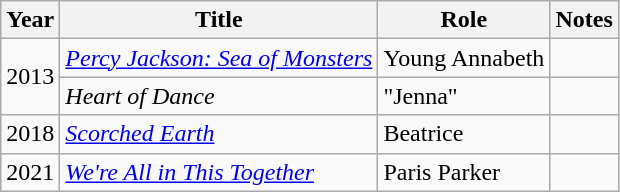<table class="wikitable">
<tr>
<th>Year</th>
<th>Title</th>
<th>Role</th>
<th>Notes</th>
</tr>
<tr>
<td rowspan="2">2013</td>
<td><em><a href='#'>Percy Jackson: Sea of Monsters</a></em></td>
<td>Young Annabeth</td>
<td></td>
</tr>
<tr>
<td><em>Heart of Dance</em></td>
<td>"Jenna"</td>
<td></td>
</tr>
<tr>
<td>2018</td>
<td><em><a href='#'>Scorched Earth</a></em></td>
<td>Beatrice</td>
<td></td>
</tr>
<tr>
<td>2021</td>
<td><em><a href='#'>We're All in This Together</a></em></td>
<td>Paris Parker</td>
<td></td>
</tr>
</table>
